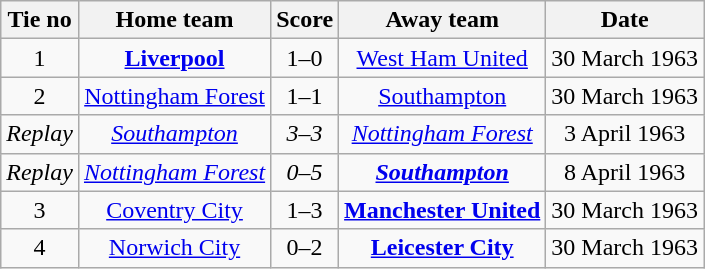<table class="wikitable" style="text-align: center">
<tr>
<th>Tie no</th>
<th>Home team</th>
<th>Score</th>
<th>Away team</th>
<th>Date</th>
</tr>
<tr>
<td>1</td>
<td><strong><a href='#'>Liverpool</a></strong></td>
<td>1–0</td>
<td><a href='#'>West Ham United</a></td>
<td>30 March 1963</td>
</tr>
<tr>
<td>2</td>
<td><a href='#'>Nottingham Forest</a></td>
<td>1–1</td>
<td><a href='#'>Southampton</a></td>
<td>30 March 1963</td>
</tr>
<tr>
<td><em>Replay</em></td>
<td><em><a href='#'>Southampton</a></em></td>
<td><em>3–3</em></td>
<td><em><a href='#'>Nottingham Forest</a></em></td>
<td>3 April 1963</td>
</tr>
<tr>
<td><em>Replay</em></td>
<td><em><a href='#'>Nottingham Forest</a></em></td>
<td><em>0–5</em></td>
<td><strong><em><a href='#'>Southampton</a></em></strong></td>
<td>8 April 1963</td>
</tr>
<tr>
<td>3</td>
<td><a href='#'>Coventry City</a></td>
<td>1–3</td>
<td><strong><a href='#'>Manchester United</a></strong></td>
<td>30 March 1963</td>
</tr>
<tr>
<td>4</td>
<td><a href='#'>Norwich City</a></td>
<td>0–2</td>
<td><strong><a href='#'>Leicester City</a></strong></td>
<td>30 March 1963</td>
</tr>
</table>
